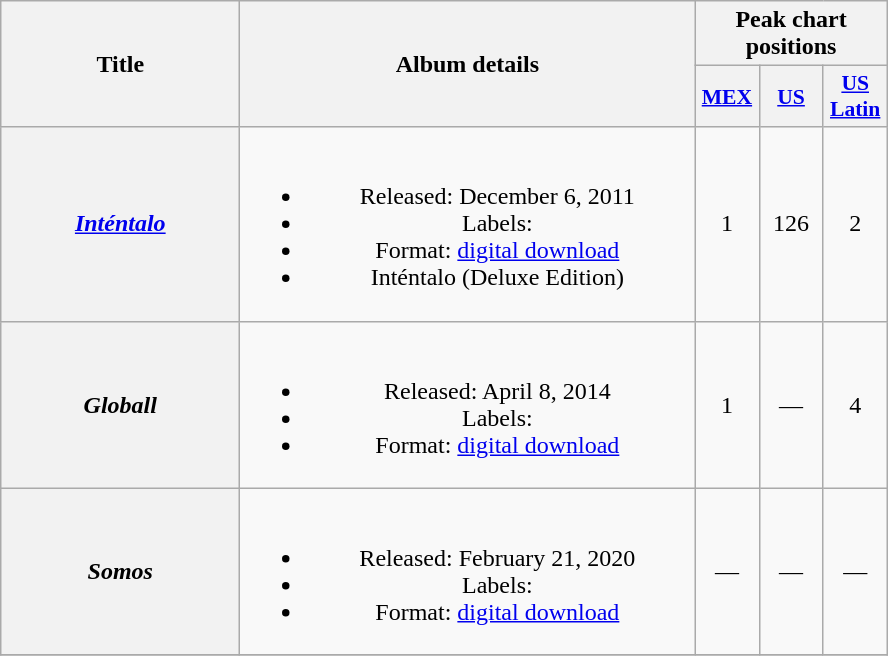<table class="wikitable plainrowheaders" style="text-align:center">
<tr>
<th scope="col" rowspan="2" style="width:9.5em;">Title</th>
<th scope="col"  rowspan="2" style="width:18.5em;">Album details</th>
<th scope="col" colspan="3">Peak chart positions</th>
</tr>
<tr>
<th scope="col" style="width:2.5em;font-size:90%;"><a href='#'>MEX</a><br></th>
<th scope="col" style="width:2.5em;font-size:90%;"><a href='#'>US</a><br></th>
<th scope="col" style="width:2.5em;font-size:90%;"><a href='#'>US<br>Latin</a><br></th>
</tr>
<tr>
<th scope="row"><em><a href='#'>Inténtalo</a></em></th>
<td><br><ul><li>Released: December 6, 2011</li><li>Labels:  </li><li>Format: <a href='#'>digital download</a></li><li>Inténtalo (Deluxe Edition)</li></ul></td>
<td>1</td>
<td>126</td>
<td>2</td>
</tr>
<tr>
<th scope="row"><em>Globall</em></th>
<td><br><ul><li>Released: April 8, 2014</li><li>Labels: </li><li>Format: <a href='#'>digital download</a></li></ul></td>
<td>1</td>
<td>—</td>
<td>4</td>
</tr>
<tr>
<th scope="row"><em>Somos</em></th>
<td><br><ul><li>Released: February 21, 2020</li><li>Labels: </li><li>Format: <a href='#'>digital download</a></li></ul></td>
<td>—</td>
<td>—</td>
<td>—</td>
</tr>
<tr>
</tr>
</table>
